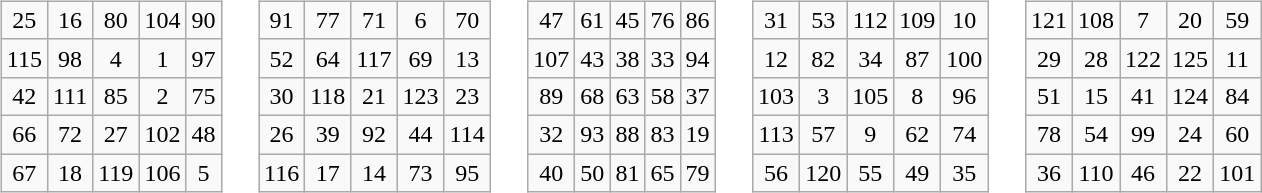<table>
<tr>
<td><br><table class=wikitable style="text-align: center;">
<tr>
<td>25</td>
<td>16</td>
<td>80</td>
<td>104</td>
<td>90</td>
</tr>
<tr>
<td>115</td>
<td>98</td>
<td>4</td>
<td>1</td>
<td>97</td>
</tr>
<tr>
<td>42</td>
<td>111</td>
<td>85</td>
<td>2</td>
<td>75</td>
</tr>
<tr>
<td>66</td>
<td>72</td>
<td>27</td>
<td>102</td>
<td>48</td>
</tr>
<tr>
<td>67</td>
<td>18</td>
<td>119</td>
<td>106</td>
<td>5</td>
</tr>
</table>
</td>
<td></td>
<td><br><table class=wikitable style="text-align: center;">
<tr>
<td>91</td>
<td>77</td>
<td>71</td>
<td>6</td>
<td>70</td>
</tr>
<tr>
<td>52</td>
<td>64</td>
<td>117</td>
<td>69</td>
<td>13</td>
</tr>
<tr>
<td>30</td>
<td>118</td>
<td>21</td>
<td>123</td>
<td>23</td>
</tr>
<tr>
<td>26</td>
<td>39</td>
<td>92</td>
<td>44</td>
<td>114</td>
</tr>
<tr>
<td>116</td>
<td>17</td>
<td>14</td>
<td>73</td>
<td>95</td>
</tr>
</table>
</td>
<td></td>
<td><br><table class=wikitable style="text-align: center;">
<tr>
<td>47</td>
<td>61</td>
<td>45</td>
<td>76</td>
<td>86</td>
</tr>
<tr>
<td>107</td>
<td>43</td>
<td>38</td>
<td>33</td>
<td>94</td>
</tr>
<tr>
<td>89</td>
<td>68</td>
<td>63</td>
<td>58</td>
<td>37</td>
</tr>
<tr>
<td>32</td>
<td>93</td>
<td>88</td>
<td>83</td>
<td>19</td>
</tr>
<tr>
<td>40</td>
<td>50</td>
<td>81</td>
<td>65</td>
<td>79</td>
</tr>
</table>
</td>
<td></td>
<td><br><table class=wikitable style="text-align: center;">
<tr>
<td>31</td>
<td>53</td>
<td>112</td>
<td>109</td>
<td>10</td>
</tr>
<tr>
<td>12</td>
<td>82</td>
<td>34</td>
<td>87</td>
<td>100</td>
</tr>
<tr>
<td>103</td>
<td>3</td>
<td>105</td>
<td>8</td>
<td>96</td>
</tr>
<tr>
<td>113</td>
<td>57</td>
<td>9</td>
<td>62</td>
<td>74</td>
</tr>
<tr>
<td>56</td>
<td>120</td>
<td>55</td>
<td>49</td>
<td>35</td>
</tr>
</table>
</td>
<td></td>
<td><br><table class=wikitable style="text-align: center;">
<tr>
<td>121</td>
<td>108</td>
<td>7</td>
<td>20</td>
<td>59</td>
</tr>
<tr>
<td>29</td>
<td>28</td>
<td>122</td>
<td>125</td>
<td>11</td>
</tr>
<tr>
<td>51</td>
<td>15</td>
<td>41</td>
<td>124</td>
<td>84</td>
</tr>
<tr>
<td>78</td>
<td>54</td>
<td>99</td>
<td>24</td>
<td>60</td>
</tr>
<tr>
<td>36</td>
<td>110</td>
<td>46</td>
<td>22</td>
<td>101</td>
</tr>
</table>
</td>
</tr>
</table>
